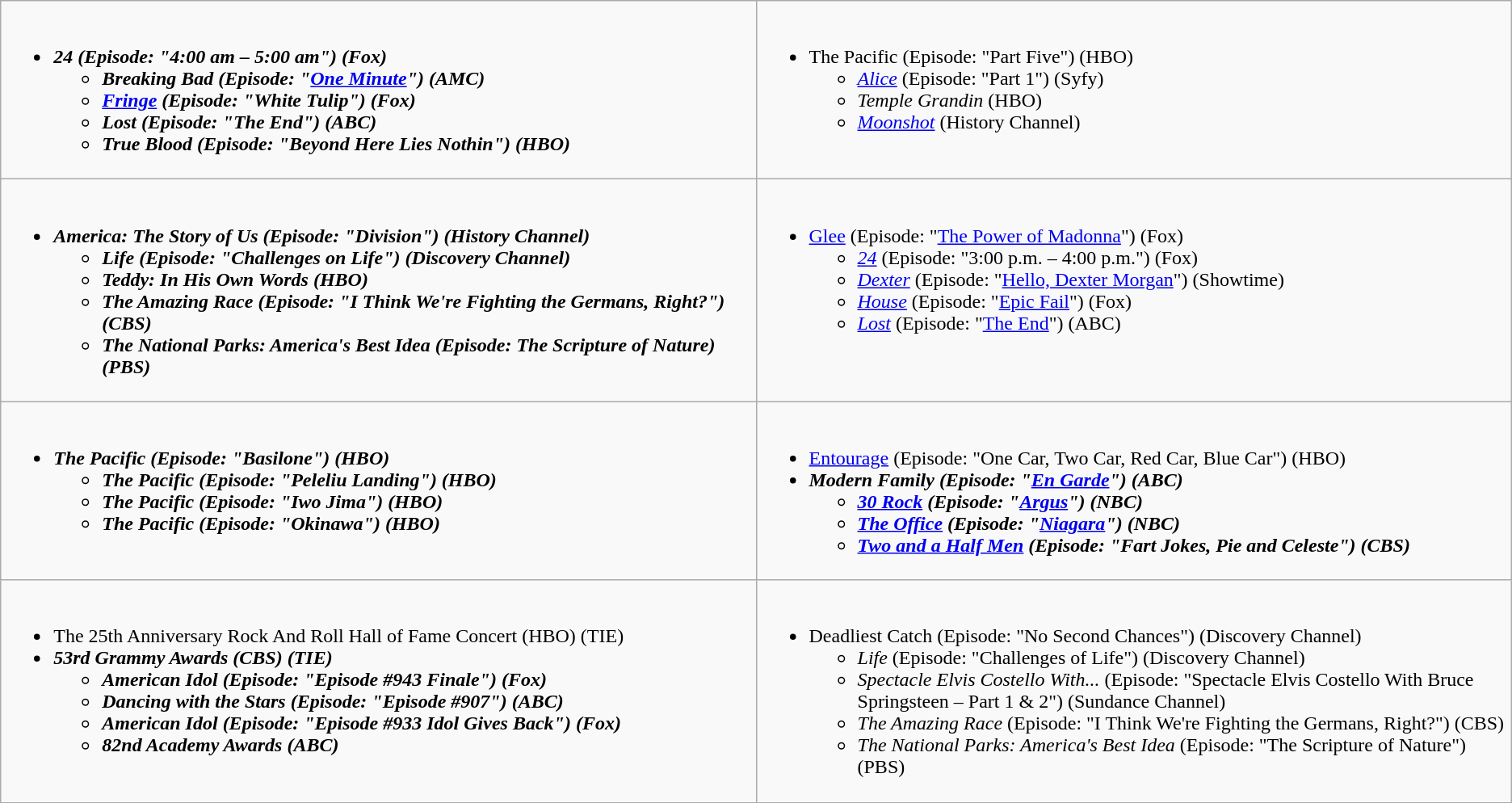<table class="wikitable">
<tr>
<td style="vertical-align:top;" width="50%"><br><ul><li><strong><em>24<em> (Episode: "4:00 am – 5:00 am") (Fox)<strong><ul><li></em>Breaking Bad<em> (Episode: "<a href='#'>One Minute</a>") (AMC)</li><li></em><a href='#'>Fringe</a><em> (Episode: "White Tulip") (Fox)</li><li></em>Lost<em> (Episode: "The End") (ABC)</li><li></em>True Blood<em> (Episode: "Beyond Here Lies Nothin") (HBO)</li></ul></li></ul></td>
<td style="vertical-align:top;" width="50%"><br><ul><li></em></strong>The Pacific</em> (Episode: "Part Five") (HBO)</strong><ul><li><em><a href='#'>Alice</a></em> (Episode: "Part 1") (Syfy)</li><li><em>Temple Grandin</em> (HBO)</li><li><em><a href='#'>Moonshot</a></em> (History Channel)</li></ul></li></ul></td>
</tr>
<tr>
<td style="vertical-align:top;" width="50%"><br><ul><li><strong><em>America: The Story of Us<em> (Episode: "Division") (History Channel)<strong><ul><li></em>Life<em> (Episode: "Challenges on Life") (Discovery Channel)</li><li></em>Teddy: In His Own Words<em> (HBO)</li><li></em>The Amazing Race<em> (Episode: "I Think We're Fighting the Germans, Right?") (CBS)</li><li></em>The National Parks: America's Best Idea<em> (Episode: The Scripture of Nature) (PBS)</li></ul></li></ul></td>
<td style="vertical-align:top;" width="50%"><br><ul><li></em></strong><a href='#'>Glee</a></em> (Episode: "<a href='#'>The Power of Madonna</a>") (Fox)</strong><ul><li><em><a href='#'>24</a></em> (Episode: "3:00 p.m. – 4:00 p.m.") (Fox)</li><li><em><a href='#'>Dexter</a></em> (Episode: "<a href='#'>Hello, Dexter Morgan</a>") (Showtime)</li><li><em><a href='#'>House</a></em> (Episode: "<a href='#'>Epic Fail</a>") (Fox)</li><li><em><a href='#'>Lost</a></em> (Episode: "<a href='#'>The End</a>") (ABC)</li></ul></li></ul></td>
</tr>
<tr>
<td style="vertical-align:top;" width="50%"><br><ul><li><strong><em>The Pacific<em> (Episode: "Basilone") (HBO)<strong><ul><li></em>The Pacific<em> (Episode: "Peleliu Landing") (HBO)</li><li></em>The Pacific<em> (Episode: "Iwo Jima") (HBO)</li><li></em>The Pacific<em> (Episode: "Okinawa") (HBO)</li></ul></li></ul></td>
<td style="vertical-align:top;" width="50%"><br><ul><li></em></strong><a href='#'>Entourage</a></em> (Episode: "One Car, Two Car, Red Car, Blue Car") (HBO)</strong></li><li><strong><em>Modern Family<em> (Episode: "<a href='#'>En Garde</a>") (ABC)<strong><ul><li></em><a href='#'>30 Rock</a><em> (Episode: "<a href='#'>Argus</a>") (NBC)</li><li></em><a href='#'>The Office</a><em> (Episode: "<a href='#'>Niagara</a>") (NBC)</li><li></em><a href='#'>Two and a Half Men</a><em> (Episode: "Fart Jokes, Pie and Celeste") (CBS)</li></ul></li></ul></td>
</tr>
<tr>
<td style="vertical-align:top;" width="50%"><br><ul><li></em></strong>The 25th Anniversary Rock And Roll Hall of Fame Concert</em> (HBO) (TIE)</strong></li><li><strong><em>53rd Grammy Awards<em> (CBS) (TIE)<strong><ul><li></em>American Idol<em> (Episode: "Episode #943 Finale") (Fox)</li><li></em>Dancing with the Stars<em> (Episode: "Episode #907") (ABC)</li><li></em>American Idol<em> (Episode: "Episode #933 Idol Gives Back") (Fox)</li><li></em>82nd Academy Awards<em> (ABC)</li></ul></li></ul></td>
<td style="vertical-align:top;" width="50%"><br><ul><li></em></strong>Deadliest Catch</em> (Episode: "No Second Chances") (Discovery Channel)</strong><ul><li><em>Life</em> (Episode: "Challenges of Life") (Discovery Channel)</li><li><em>Spectacle Elvis Costello With...</em> (Episode: "Spectacle Elvis Costello With Bruce Springsteen – Part 1 & 2") (Sundance Channel)</li><li><em>The Amazing Race</em> (Episode: "I Think We're Fighting the Germans, Right?") (CBS)</li><li><em>The National Parks: America's Best Idea</em> (Episode: "The Scripture of Nature") (PBS)</li></ul></li></ul></td>
</tr>
</table>
